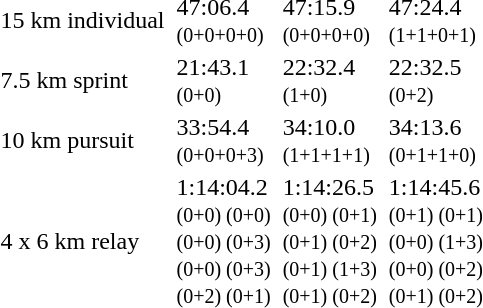<table>
<tr>
<td>15 km individual<br><em></em></td>
<td></td>
<td>47:06.4<br><small>(0+0+0+0)</small></td>
<td></td>
<td>47:15.9<br><small>(0+0+0+0)</small></td>
<td></td>
<td>47:24.4<br><small>(1+1+0+1)</small></td>
</tr>
<tr>
<td>7.5 km sprint<br><em></em></td>
<td></td>
<td>21:43.1<br><small>(0+0)</small></td>
<td></td>
<td>22:32.4<br><small>(1+0)</small></td>
<td></td>
<td>22:32.5<br><small>(0+2)</small></td>
</tr>
<tr>
<td>10 km pursuit<br><em></em></td>
<td></td>
<td>33:54.4<br><small>(0+0+0+3)</small></td>
<td></td>
<td>34:10.0<br><small>(1+1+1+1)</small></td>
<td></td>
<td>34:13.6<br><small>(0+1+1+0)</small></td>
</tr>
<tr>
<td>4 x 6 km relay<br><em></em></td>
<td></td>
<td>1:14:04.2<br><small>(0+0) (0+0)<br>(0+0) (0+3)<br>(0+0) (0+3)<br>(0+2) (0+1)</small></td>
<td></td>
<td>1:14:26.5<br><small>(0+0) (0+1)<br>(0+1) (0+2)<br>(0+1) (1+3)<br>(0+1) (0+2)</small></td>
<td></td>
<td>1:14:45.6<br><small>(0+1) (0+1)<br>(0+0) (1+3)<br>(0+0) (0+2)<br>(0+1) (0+2)</small></td>
</tr>
</table>
